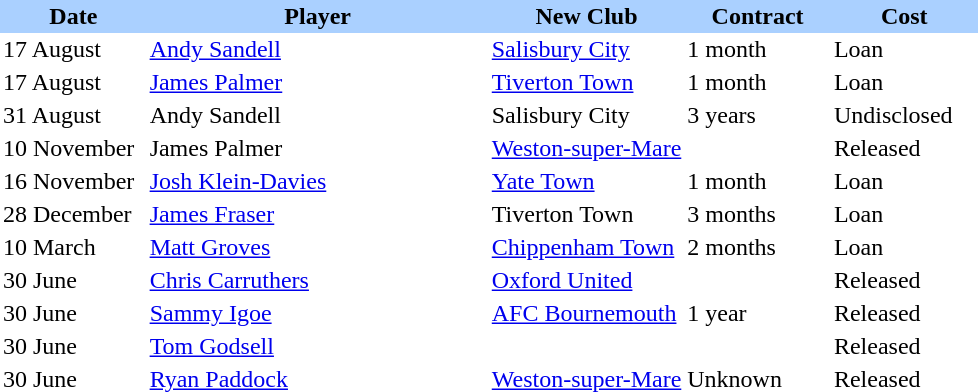<table border="0" cellspacing="0" cellpadding="2">
<tr style="background:#aad0ff;">
<th width=15%>Date</th>
<th width=35%>Player</th>
<th width=20%>New Club</th>
<th width=15%>Contract</th>
<th width=15%>Cost</th>
</tr>
<tr>
<td>17 August</td>
<td> <a href='#'>Andy Sandell</a></td>
<td><a href='#'>Salisbury City</a></td>
<td>1 month</td>
<td>Loan</td>
</tr>
<tr>
<td>17 August</td>
<td> <a href='#'>James Palmer</a></td>
<td><a href='#'>Tiverton Town</a></td>
<td>1 month</td>
<td>Loan</td>
</tr>
<tr>
<td>31 August</td>
<td> Andy Sandell</td>
<td>Salisbury City</td>
<td>3 years</td>
<td>Undisclosed</td>
</tr>
<tr>
<td>10 November</td>
<td> James Palmer</td>
<td><a href='#'>Weston-super-Mare</a></td>
<td></td>
<td>Released</td>
</tr>
<tr>
<td>16 November</td>
<td> <a href='#'>Josh Klein-Davies</a></td>
<td><a href='#'>Yate Town</a></td>
<td>1 month</td>
<td>Loan</td>
</tr>
<tr>
<td>28 December</td>
<td> <a href='#'>James Fraser</a></td>
<td>Tiverton Town</td>
<td>3 months</td>
<td>Loan</td>
</tr>
<tr>
<td>10 March</td>
<td> <a href='#'>Matt Groves</a></td>
<td><a href='#'>Chippenham Town</a></td>
<td>2 months</td>
<td>Loan</td>
</tr>
<tr>
<td>30 June</td>
<td> <a href='#'>Chris Carruthers</a></td>
<td><a href='#'>Oxford United</a></td>
<td></td>
<td>Released</td>
</tr>
<tr>
<td>30 June</td>
<td> <a href='#'>Sammy Igoe</a></td>
<td><a href='#'>AFC Bournemouth</a></td>
<td>1 year</td>
<td>Released</td>
</tr>
<tr>
<td>30 June</td>
<td> <a href='#'>Tom Godsell</a></td>
<td></td>
<td></td>
<td>Released</td>
</tr>
<tr>
<td>30 June</td>
<td> <a href='#'>Ryan Paddock</a></td>
<td><a href='#'>Weston-super-Mare</a></td>
<td>Unknown</td>
<td>Released</td>
</tr>
</table>
